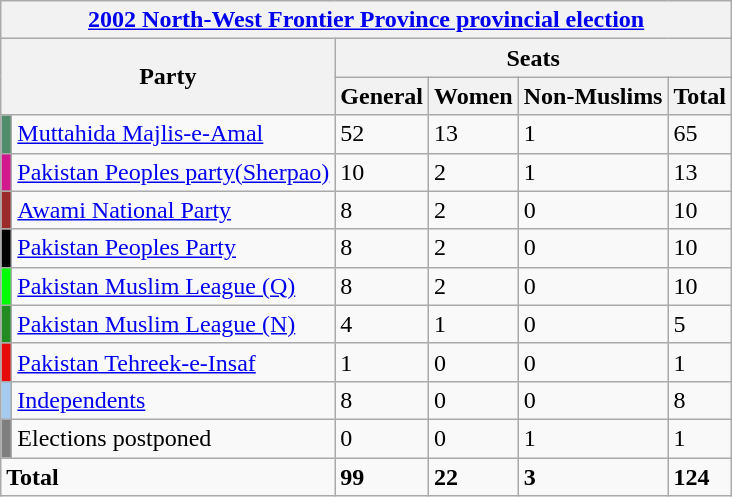<table class="wikitable">
<tr>
<th colspan="8"><a href='#'>2002 North-West Frontier Province provincial election</a></th>
</tr>
<tr>
<th colspan="4" rowspan="2">Party</th>
<th colspan="4">Seats</th>
</tr>
<tr>
<th>General</th>
<th>Women</th>
<th>Non-Muslims</th>
<th>Total</th>
</tr>
<tr>
<td style="color:inherit;background:#528d6b"></td>
<td colspan="3"><a href='#'>Muttahida Majlis-e-Amal</a></td>
<td>52</td>
<td>13</td>
<td>1</td>
<td>65</td>
</tr>
<tr>
<td style="color:inherit;background:#d1188d"></td>
<td colspan="3"><a href='#'>Pakistan Peoples party(Sherpao)</a></td>
<td>10</td>
<td>2</td>
<td>1</td>
<td>13</td>
</tr>
<tr>
<td style="color:inherit;background:#9b2b2b"></td>
<td colspan="3"><a href='#'>Awami National Party</a></td>
<td>8</td>
<td>2</td>
<td>0</td>
<td>10</td>
</tr>
<tr>
<td style="color:inherit;background:#000000"></td>
<td colspan="3"><a href='#'>Pakistan Peoples Party</a></td>
<td>8</td>
<td>2</td>
<td>0</td>
<td>10</td>
</tr>
<tr>
<td style="color:inherit;background:#00ff00"></td>
<td colspan="3"><a href='#'>Pakistan Muslim League (Q)</a></td>
<td>8</td>
<td>2</td>
<td>0</td>
<td>10</td>
</tr>
<tr>
<td style="color:inherit;background:#228b22"></td>
<td colspan="3"><a href='#'>Pakistan Muslim League (N)</a></td>
<td>4</td>
<td>1</td>
<td>0</td>
<td>5</td>
</tr>
<tr>
<td style="color:inherit;background:#e70a0a"></td>
<td colspan="3"><a href='#'>Pakistan Tehreek-e-Insaf</a></td>
<td>1</td>
<td>0</td>
<td>0</td>
<td>1</td>
</tr>
<tr>
<td style="color:inherit;background:#a6caf0"></td>
<td colspan="3"><a href='#'>Independents</a></td>
<td>8</td>
<td>0</td>
<td>0</td>
<td>8</td>
</tr>
<tr>
<td style="color:inherit;background:#7f7f7f"></td>
<td colspan="3">Elections postponed</td>
<td>0</td>
<td>0</td>
<td>1</td>
<td>1</td>
</tr>
<tr>
<td colspan="4"><strong>Total</strong></td>
<td><strong>99</strong></td>
<td><strong>22</strong></td>
<td><strong>3</strong></td>
<td><strong>124</strong></td>
</tr>
</table>
